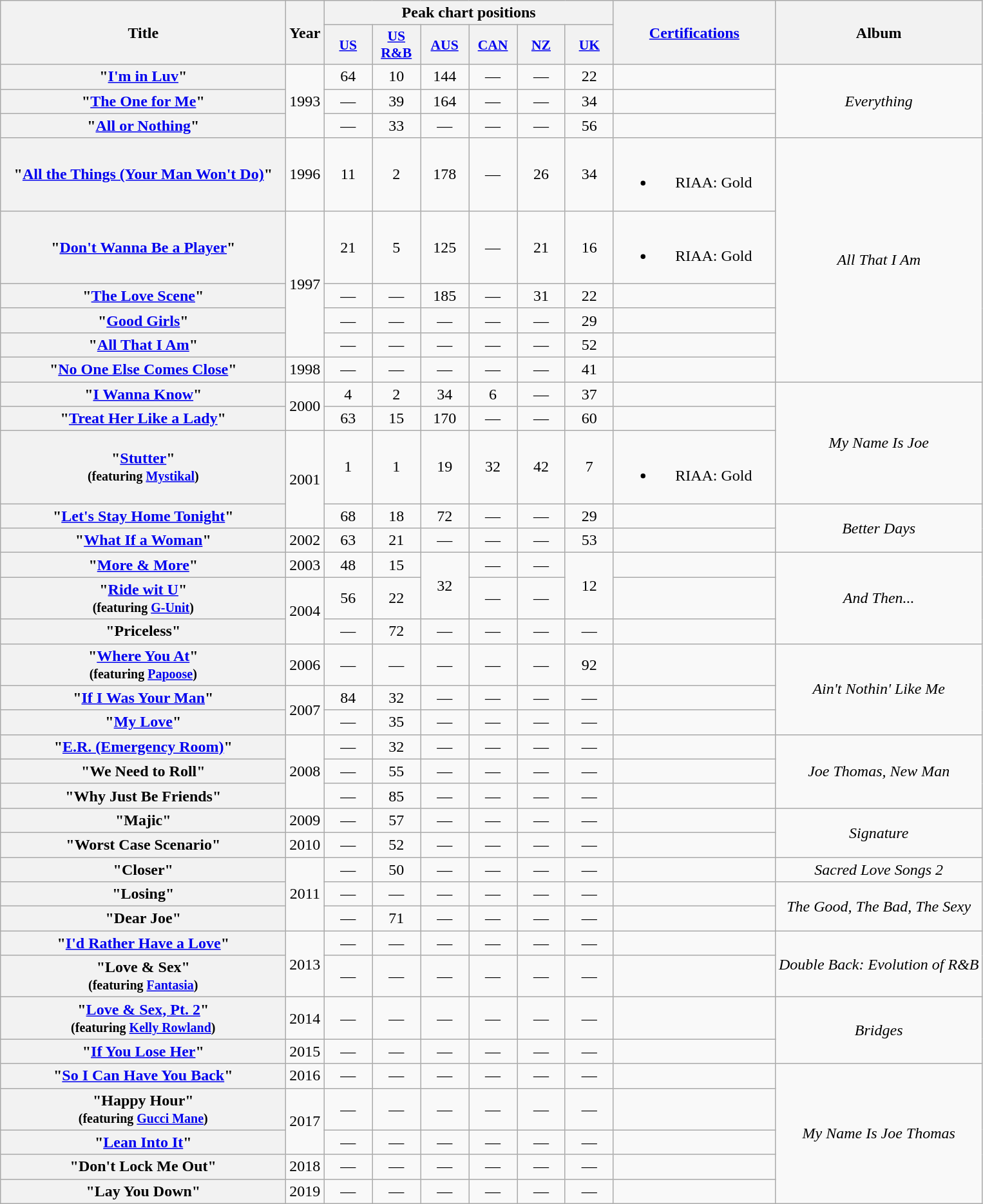<table class="wikitable plainrowheaders" style="text-align:center;">
<tr>
<th scope="col" rowspan="2" style="width:18em;">Title</th>
<th scope="col" rowspan="2">Year</th>
<th scope="col" colspan="6">Peak chart positions</th>
<th scope="col" rowspan="2" style="width:10em;"><a href='#'>Certifications</a></th>
<th scope="col" rowspan="2">Album</th>
</tr>
<tr>
<th scope="col" style="width:3em;font-size:90%;"><a href='#'>US</a><br></th>
<th scope="col" style="width:3em;font-size:90%;"><a href='#'>US R&B</a><br></th>
<th scope="col" style="width:3em;font-size:90%;"><a href='#'>AUS</a><br></th>
<th scope="col" style="width:3em;font-size:90%;"><a href='#'>CAN</a><br></th>
<th scope="col" style="width:3em;font-size:90%;"><a href='#'>NZ</a><br></th>
<th scope="col" style="width:3em;font-size:90%;"><a href='#'>UK</a><br></th>
</tr>
<tr>
<th scope="row">"<a href='#'>I'm in Luv</a>"</th>
<td rowspan="3">1993</td>
<td>64</td>
<td>10</td>
<td>144</td>
<td>—</td>
<td>—</td>
<td>22</td>
<td></td>
<td rowspan="3"><em>Everything</em></td>
</tr>
<tr>
<th scope="row">"<a href='#'>The One for Me</a>"</th>
<td>—</td>
<td>39</td>
<td>164</td>
<td>—</td>
<td>—</td>
<td>34</td>
<td></td>
</tr>
<tr>
<th scope="row">"<a href='#'>All or Nothing</a>"</th>
<td>—</td>
<td>33</td>
<td>—</td>
<td>—</td>
<td>—</td>
<td>56</td>
<td></td>
</tr>
<tr>
<th scope="row">"<a href='#'>All the Things (Your Man Won't Do)</a>"</th>
<td>1996</td>
<td>11</td>
<td>2</td>
<td>178</td>
<td>—</td>
<td>26</td>
<td>34</td>
<td><br><ul><li>RIAA: Gold</li></ul></td>
<td rowspan="6"><em>All That I Am</em></td>
</tr>
<tr>
<th scope="row">"<a href='#'>Don't Wanna Be a Player</a>"</th>
<td rowspan="4">1997</td>
<td>21</td>
<td>5</td>
<td>125</td>
<td>—</td>
<td>21</td>
<td>16</td>
<td><br><ul><li>RIAA: Gold</li></ul></td>
</tr>
<tr>
<th scope="row">"<a href='#'>The Love Scene</a>"</th>
<td>—</td>
<td>—</td>
<td>185</td>
<td>—</td>
<td>31</td>
<td>22</td>
<td></td>
</tr>
<tr>
<th scope="row">"<a href='#'>Good Girls</a>"</th>
<td>—</td>
<td>—</td>
<td>—</td>
<td>—</td>
<td>—</td>
<td>29</td>
<td></td>
</tr>
<tr>
<th scope="row">"<a href='#'>All That I Am</a>"</th>
<td>—</td>
<td>—</td>
<td>—</td>
<td>—</td>
<td>—</td>
<td>52</td>
<td></td>
</tr>
<tr>
<th scope="row">"<a href='#'>No One Else Comes Close</a>"</th>
<td>1998</td>
<td>—</td>
<td>—</td>
<td>—</td>
<td>—</td>
<td>—</td>
<td>41</td>
<td></td>
</tr>
<tr>
<th scope="row">"<a href='#'>I Wanna Know</a>"</th>
<td rowspan="2">2000</td>
<td>4</td>
<td>2</td>
<td>34</td>
<td>6</td>
<td>—</td>
<td>37</td>
<td></td>
<td rowspan="3"><em>My Name Is Joe</em></td>
</tr>
<tr>
<th scope="row">"<a href='#'>Treat Her Like a Lady</a>"</th>
<td>63</td>
<td>15</td>
<td>170</td>
<td>—</td>
<td>—</td>
<td>60</td>
<td></td>
</tr>
<tr>
<th scope="row">"<a href='#'>Stutter</a>"<br><small>(featuring <a href='#'>Mystikal</a>)</small></th>
<td rowspan="2">2001</td>
<td>1</td>
<td>1</td>
<td>19</td>
<td>32</td>
<td>42</td>
<td>7</td>
<td><br><ul><li>RIAA: Gold</li></ul></td>
</tr>
<tr>
<th scope="row">"<a href='#'>Let's Stay Home Tonight</a>"</th>
<td>68</td>
<td>18</td>
<td>72</td>
<td>—</td>
<td>—</td>
<td>29</td>
<td></td>
<td rowspan="2"><em>Better Days</em></td>
</tr>
<tr>
<th scope="row">"<a href='#'>What If a Woman</a>"</th>
<td>2002</td>
<td>63</td>
<td>21</td>
<td>—</td>
<td>—</td>
<td>—</td>
<td>53</td>
<td></td>
</tr>
<tr>
<th scope="row">"<a href='#'>More & More</a>"</th>
<td>2003</td>
<td>48</td>
<td>15</td>
<td rowspan="2">32</td>
<td>—</td>
<td>—</td>
<td rowspan="2">12</td>
<td></td>
<td rowspan="3"><em>And Then...</em></td>
</tr>
<tr>
<th scope="row">"<a href='#'>Ride wit U</a>"<br><small>(featuring <a href='#'>G-Unit</a>)</small></th>
<td rowspan="2">2004</td>
<td>56</td>
<td>22</td>
<td>—</td>
<td>—</td>
<td></td>
</tr>
<tr>
<th scope="row">"Priceless"</th>
<td>—</td>
<td>72</td>
<td>—</td>
<td>—</td>
<td>—</td>
<td>—</td>
<td></td>
</tr>
<tr>
<th scope="row">"<a href='#'>Where You At</a>"<br><small>(featuring <a href='#'>Papoose</a>)</small></th>
<td>2006</td>
<td>—</td>
<td>—</td>
<td>—</td>
<td>—</td>
<td>—</td>
<td>92</td>
<td></td>
<td rowspan="3"><em>Ain't Nothin' Like Me</em></td>
</tr>
<tr>
<th scope="row">"<a href='#'>If I Was Your Man</a>"</th>
<td rowspan="2">2007</td>
<td>84</td>
<td>32</td>
<td>—</td>
<td>—</td>
<td>—</td>
<td>—</td>
<td></td>
</tr>
<tr>
<th scope="row">"<a href='#'>My Love</a>"</th>
<td>—</td>
<td>35</td>
<td>—</td>
<td>—</td>
<td>—</td>
<td>—</td>
<td></td>
</tr>
<tr>
<th scope="row">"<a href='#'>E.R. (Emergency Room)</a>"</th>
<td rowspan="3">2008</td>
<td>—</td>
<td>32</td>
<td>—</td>
<td>—</td>
<td>—</td>
<td>—</td>
<td></td>
<td rowspan="3"><em>Joe Thomas, New Man</em></td>
</tr>
<tr>
<th scope="row">"We Need to Roll"</th>
<td>—</td>
<td>55</td>
<td>—</td>
<td>—</td>
<td>—</td>
<td>—</td>
<td></td>
</tr>
<tr>
<th scope="row">"Why Just Be Friends"</th>
<td>—</td>
<td>85</td>
<td>—</td>
<td>—</td>
<td>—</td>
<td>—</td>
<td></td>
</tr>
<tr>
<th scope="row">"Majic"</th>
<td>2009</td>
<td>—</td>
<td>57</td>
<td>—</td>
<td>—</td>
<td>—</td>
<td>—</td>
<td></td>
<td rowspan="2"><em>Signature</em></td>
</tr>
<tr>
<th scope="row">"Worst Case Scenario"</th>
<td>2010</td>
<td>—</td>
<td>52</td>
<td>—</td>
<td>—</td>
<td>—</td>
<td>—</td>
<td></td>
</tr>
<tr>
<th scope="row">"Closer"</th>
<td rowspan="3">2011</td>
<td>—</td>
<td>50</td>
<td>—</td>
<td>—</td>
<td>—</td>
<td>—</td>
<td></td>
<td><em>Sacred Love Songs 2</em></td>
</tr>
<tr>
<th scope="row">"Losing"</th>
<td>—</td>
<td>—</td>
<td>—</td>
<td>—</td>
<td>—</td>
<td>—</td>
<td></td>
<td rowspan="2"><em>The Good, The Bad, The Sexy</em></td>
</tr>
<tr>
<th scope="row">"Dear Joe"</th>
<td>—</td>
<td>71</td>
<td>—</td>
<td>—</td>
<td>—</td>
<td>—</td>
<td></td>
</tr>
<tr>
<th scope="row">"<a href='#'>I'd Rather Have a Love</a>"</th>
<td rowspan="2">2013</td>
<td>—</td>
<td>—</td>
<td>—</td>
<td>—</td>
<td>—</td>
<td>—</td>
<td></td>
<td rowspan="2"><em>Double Back: Evolution of R&B</em></td>
</tr>
<tr>
<th scope="row">"Love & Sex" <br><small>(featuring <a href='#'>Fantasia</a>)</small></th>
<td>—</td>
<td>—</td>
<td>—</td>
<td>—</td>
<td>—</td>
<td>—</td>
<td></td>
</tr>
<tr>
<th scope="row">"<a href='#'>Love & Sex, Pt. 2</a>"<br><small>(featuring <a href='#'>Kelly Rowland</a>)</small></th>
<td>2014</td>
<td>—</td>
<td>—</td>
<td>—</td>
<td>—</td>
<td>—</td>
<td>—</td>
<td></td>
<td rowspan="2"><em>Bridges</em></td>
</tr>
<tr>
<th scope="row">"<a href='#'>If You Lose Her</a>"</th>
<td>2015</td>
<td>—</td>
<td>—</td>
<td>—</td>
<td>—</td>
<td>—</td>
<td>—</td>
<td></td>
</tr>
<tr>
<th scope="row">"<a href='#'>So I Can Have You Back</a>"</th>
<td>2016</td>
<td>—</td>
<td>—</td>
<td>—</td>
<td>—</td>
<td>—</td>
<td>—</td>
<td></td>
<td rowspan="5"><em>My Name Is Joe Thomas</em></td>
</tr>
<tr>
<th scope="row">"Happy Hour"<br><small>(featuring <a href='#'>Gucci Mane</a>)</small></th>
<td rowspan="2">2017</td>
<td>—</td>
<td>—</td>
<td>—</td>
<td>—</td>
<td>—</td>
<td>—</td>
<td></td>
</tr>
<tr>
<th scope="row">"<a href='#'>Lean Into It</a>"</th>
<td>—</td>
<td>—</td>
<td>—</td>
<td>—</td>
<td>—</td>
<td>—</td>
<td></td>
</tr>
<tr>
<th scope="row">"Don't Lock Me Out"</th>
<td>2018</td>
<td>—</td>
<td>—</td>
<td>—</td>
<td>—</td>
<td>—</td>
<td>—</td>
<td></td>
</tr>
<tr>
<th scope="row">"Lay You Down"</th>
<td>2019</td>
<td>—</td>
<td>—</td>
<td>—</td>
<td>—</td>
<td>—</td>
<td>—</td>
<td></td>
</tr>
</table>
